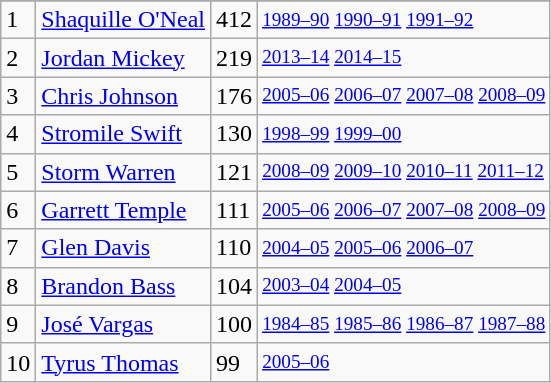<table class="wikitable">
<tr>
</tr>
<tr>
<td>1</td>
<td><a href='#'>Shaquille O'Neal</a></td>
<td>412</td>
<td style="font-size:80%;"><a href='#'>1989–90</a> <a href='#'>1990–91</a> <a href='#'>1991–92</a></td>
</tr>
<tr>
<td>2</td>
<td><a href='#'>Jordan Mickey</a></td>
<td>219</td>
<td style="font-size:80%;"><a href='#'>2013–14</a> <a href='#'>2014–15</a></td>
</tr>
<tr>
<td>3</td>
<td><a href='#'>Chris Johnson</a></td>
<td>176</td>
<td style="font-size:80%;"><a href='#'>2005–06</a> <a href='#'>2006–07</a> <a href='#'>2007–08</a> <a href='#'>2008–09</a></td>
</tr>
<tr>
<td>4</td>
<td><a href='#'>Stromile Swift</a></td>
<td>130</td>
<td style="font-size:80%;"><a href='#'>1998–99</a> <a href='#'>1999–00</a></td>
</tr>
<tr>
<td>5</td>
<td><a href='#'>Storm Warren</a></td>
<td>121</td>
<td style="font-size:80%;"><a href='#'>2008–09</a> <a href='#'>2009–10</a> <a href='#'>2010–11</a> <a href='#'>2011–12</a></td>
</tr>
<tr>
<td>6</td>
<td><a href='#'>Garrett Temple</a></td>
<td>111</td>
<td style="font-size:80%;"><a href='#'>2005–06</a> <a href='#'>2006–07</a> <a href='#'>2007–08</a> <a href='#'>2008–09</a></td>
</tr>
<tr>
<td>7</td>
<td><a href='#'>Glen Davis</a></td>
<td>110</td>
<td style="font-size:80%;"><a href='#'>2004–05</a> <a href='#'>2005–06</a> <a href='#'>2006–07</a></td>
</tr>
<tr>
<td>8</td>
<td><a href='#'>Brandon Bass</a></td>
<td>104</td>
<td style="font-size:80%;"><a href='#'>2003–04</a> <a href='#'>2004–05</a></td>
</tr>
<tr>
<td>9</td>
<td><a href='#'>José Vargas</a></td>
<td>100</td>
<td style="font-size:80%;"><a href='#'>1984–85</a> <a href='#'>1985–86</a> <a href='#'>1986–87</a> <a href='#'>1987–88</a></td>
</tr>
<tr>
<td>10</td>
<td><a href='#'>Tyrus Thomas</a></td>
<td>99</td>
<td style="font-size:80%;"><a href='#'>2005–06</a></td>
</tr>
</table>
